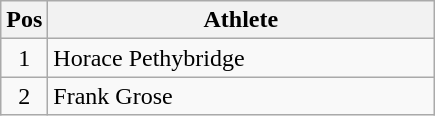<table class="wikitable" style="font-size: 100%">
<tr>
<th width=20>Pos</th>
<th width=250>Athlete</th>
</tr>
<tr align=center>
<td>1</td>
<td align="left"> Horace Pethybridge</td>
</tr>
<tr align=center>
<td>2</td>
<td align="left"> Frank Grose</td>
</tr>
</table>
